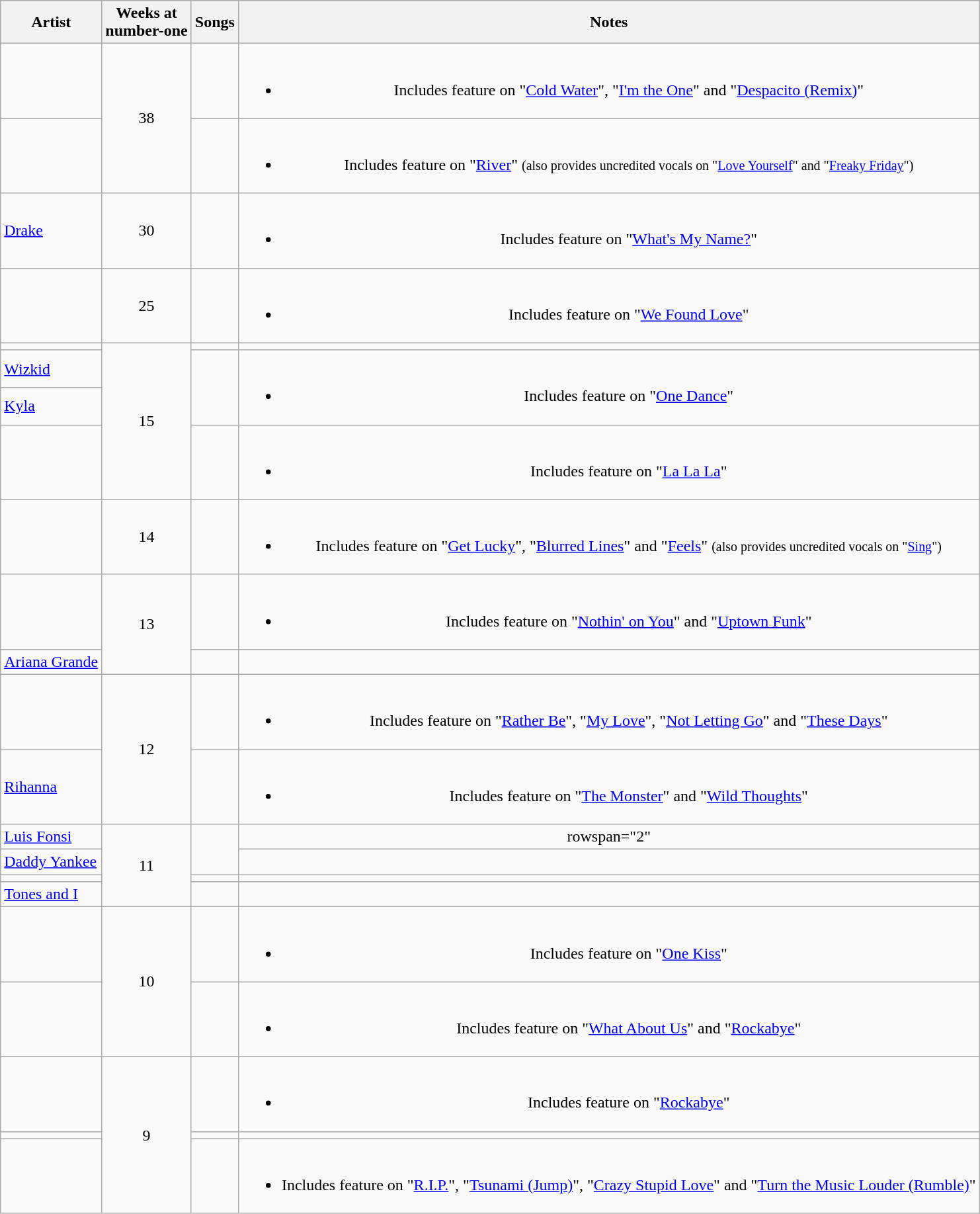<table class="wikitable sortable" style="text-align:center;">
<tr>
<th scope=col>Artist</th>
<th scope=col>Weeks at<br>number-one</th>
<th scope=col>Songs</th>
<th scope=col>Notes</th>
</tr>
<tr>
<td align=left></td>
<td rowspan=2>38</td>
<td></td>
<td><br><ul><li>Includes feature on "<a href='#'>Cold Water</a>", "<a href='#'>I'm the One</a>" and "<a href='#'>Despacito (Remix)</a>"</li></ul></td>
</tr>
<tr>
<td align=left></td>
<td></td>
<td><br><ul><li>Includes feature on "<a href='#'>River</a>" <small>(also provides uncredited vocals on "<a href='#'>Love Yourself</a>" and "<a href='#'>Freaky Friday</a>")</small></li></ul></td>
</tr>
<tr>
<td align=left><a href='#'>Drake</a></td>
<td>30</td>
<td></td>
<td><br><ul><li>Includes feature on "<a href='#'>What's My Name?</a>"</li></ul></td>
</tr>
<tr>
<td align=left></td>
<td>25</td>
<td></td>
<td><br><ul><li>Includes feature on "<a href='#'>We Found Love</a>"</li></ul></td>
</tr>
<tr>
<td align=left></td>
<td rowspan="4">15</td>
<td></td>
<td></td>
</tr>
<tr>
<td align=left><a href='#'>Wizkid</a></td>
<td rowspan="2"><br></td>
<td rowspan="2"><br><ul><li>Includes feature on "<a href='#'>One Dance</a>"</li></ul></td>
</tr>
<tr>
<td align=left><a href='#'>Kyla</a></td>
</tr>
<tr>
<td align=left></td>
<td></td>
<td><br><ul><li>Includes feature on "<a href='#'>La La La</a>"</li></ul></td>
</tr>
<tr>
<td align=left></td>
<td>14</td>
<td></td>
<td><br><ul><li>Includes feature on "<a href='#'>Get Lucky</a>", "<a href='#'>Blurred Lines</a>" and "<a href='#'>Feels</a>" <small>(also provides uncredited vocals on "<a href='#'>Sing</a>")</small></li></ul></td>
</tr>
<tr>
<td align=left></td>
<td rowspan="2">13</td>
<td></td>
<td><br><ul><li>Includes feature on "<a href='#'>Nothin' on You</a>" and "<a href='#'>Uptown Funk</a>"</li></ul></td>
</tr>
<tr>
<td align=left><a href='#'>Ariana Grande</a></td>
<td></td>
<td></td>
</tr>
<tr>
<td align=left></td>
<td rowspan="2">12</td>
<td></td>
<td><br><ul><li>Includes feature on "<a href='#'>Rather Be</a>", "<a href='#'>My Love</a>", "<a href='#'>Not Letting Go</a>" and "<a href='#'>These Days</a>"</li></ul></td>
</tr>
<tr>
<td align=left><a href='#'>Rihanna</a></td>
<td></td>
<td><br><ul><li>Includes feature on "<a href='#'>The Monster</a>" and "<a href='#'>Wild Thoughts</a>"</li></ul></td>
</tr>
<tr>
<td align=left><a href='#'>Luis Fonsi</a></td>
<td rowspan="4">11</td>
<td rowspan="2"><br></td>
<td>rowspan="2" </td>
</tr>
<tr>
<td align=left><a href='#'>Daddy Yankee</a></td>
</tr>
<tr>
<td align=left></td>
<td></td>
<td></td>
</tr>
<tr>
<td align=left><a href='#'>Tones and I</a></td>
<td></td>
<td></td>
</tr>
<tr>
<td align="left"></td>
<td rowspan="2">10</td>
<td></td>
<td><br><ul><li>Includes feature on "<a href='#'>One Kiss</a>"</li></ul></td>
</tr>
<tr>
<td align=left></td>
<td></td>
<td><br><ul><li>Includes feature on "<a href='#'>What About Us</a>" and "<a href='#'>Rockabye</a>"</li></ul></td>
</tr>
<tr>
<td align=left></td>
<td rowspan="3">9</td>
<td></td>
<td><br><ul><li>Includes feature on "<a href='#'>Rockabye</a>"</li></ul></td>
</tr>
<tr>
<td align=left></td>
<td></td>
<td></td>
</tr>
<tr>
<td align=left></td>
<td></td>
<td><br><ul><li>Includes feature on "<a href='#'>R.I.P.</a>", "<a href='#'>Tsunami (Jump)</a>", "<a href='#'>Crazy Stupid Love</a>" and "<a href='#'>Turn the Music Louder (Rumble)</a>"</li></ul></td>
</tr>
</table>
